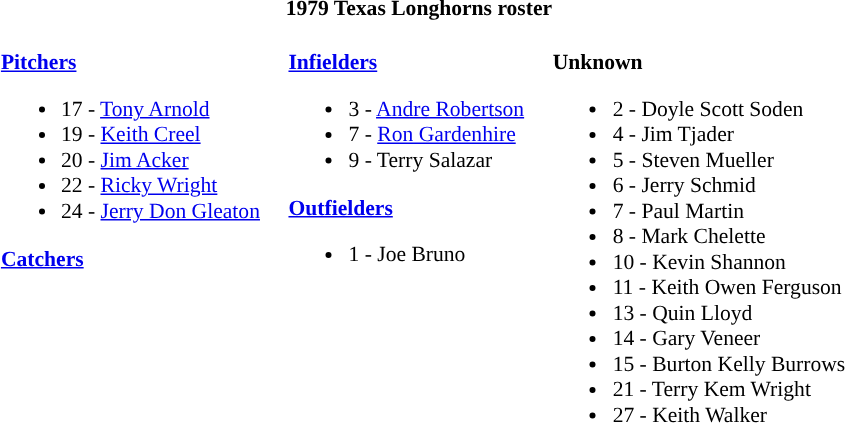<table class="toccolours" style="border-collapse:collapse; font-size:90%;">
<tr>
<th colspan=9>1979 Texas Longhorns roster</th>
</tr>
<tr>
<td width="03"> </td>
<td valign="top"><br><strong><a href='#'>Pitchers</a></strong><ul><li>17 - <a href='#'>Tony Arnold</a></li><li>19 - <a href='#'>Keith Creel</a></li><li>20 - <a href='#'>Jim Acker</a></li><li>22 - <a href='#'>Ricky Wright</a></li><li>24 - <a href='#'>Jerry Don Gleaton</a></li></ul><strong><a href='#'>Catchers</a></strong></td>
<td width="15"> </td>
<td valign="top"><br><strong><a href='#'>Infielders</a></strong><ul><li>3 - <a href='#'>Andre Robertson</a></li><li>7 - <a href='#'>Ron Gardenhire</a></li><li>9 - Terry Salazar</li></ul><strong><a href='#'>Outfielders</a></strong><ul><li>1 - Joe Bruno</li></ul></td>
<td width="15"> </td>
<td valign="top"><br><strong>Unknown</strong><ul><li>2 - Doyle Scott Soden</li><li>4 - Jim Tjader</li><li>5 - Steven Mueller</li><li>6 - Jerry Schmid</li><li>7 - Paul Martin</li><li>8 - Mark Chelette</li><li>10 - Kevin Shannon</li><li>11 - Keith Owen Ferguson</li><li>13 - Quin Lloyd</li><li>14 - Gary Veneer</li><li>15 - Burton Kelly Burrows</li><li>21 - Terry Kem Wright</li><li>27 - Keith Walker</li></ul></td>
</tr>
</table>
